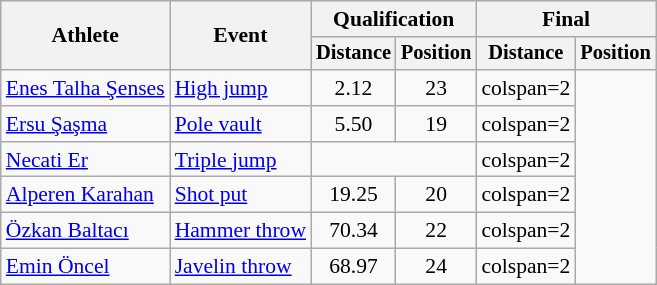<table class="wikitable" style="font-size:90%">
<tr>
<th rowspan="2">Athlete</th>
<th rowspan="2">Event</th>
<th colspan="2">Qualification</th>
<th colspan="2">Final</th>
</tr>
<tr style="font-size:95%">
<th>Distance</th>
<th>Position</th>
<th>Distance</th>
<th>Position</th>
</tr>
<tr align="center">
<td align="left"><a href='#'>Enes Talha Şenses</a></td>
<td align="left"><a href='#'>High jump</a></td>
<td>2.12</td>
<td>23</td>
<td>colspan=2 </td>
</tr>
<tr align="center">
<td align="left"><a href='#'>Ersu Şaşma</a></td>
<td align="left"><a href='#'>Pole vault</a></td>
<td>5.50</td>
<td>19</td>
<td>colspan=2 </td>
</tr>
<tr align="center">
<td align="left"><a href='#'>Necati Er</a></td>
<td align="left"><a href='#'>Triple jump</a></td>
<td colspan=2></td>
<td>colspan=2 </td>
</tr>
<tr align="center">
<td align="left"><a href='#'>Alperen Karahan</a></td>
<td align="left"><a href='#'>Shot put</a></td>
<td>19.25</td>
<td>20</td>
<td>colspan=2 </td>
</tr>
<tr align="center">
<td align="left"><a href='#'>Özkan Baltacı</a></td>
<td align="left"><a href='#'>Hammer throw</a></td>
<td>70.34</td>
<td>22</td>
<td>colspan=2 </td>
</tr>
<tr align="center">
<td align="left"><a href='#'>Emin Öncel</a></td>
<td align="left"><a href='#'>Javelin throw</a></td>
<td>68.97</td>
<td>24</td>
<td>colspan=2 </td>
</tr>
</table>
